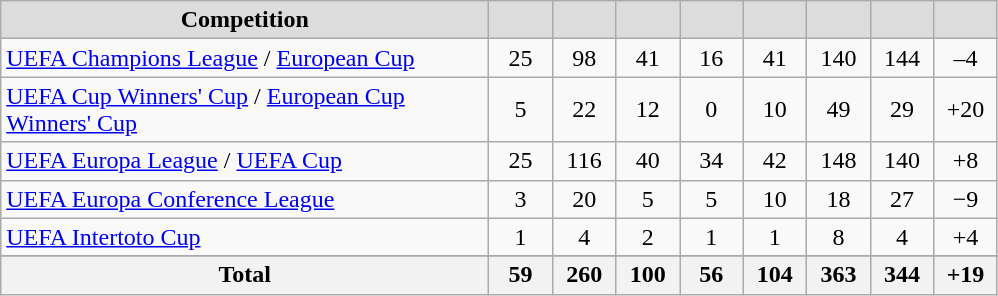<table class="wikitable" style="text-align:center">
<tr>
<th width="318" style="background:#DCDCDC">Competition</th>
<th width="35" style="background:#DCDCDC"></th>
<th width="35" style="background:#DCDCDC"></th>
<th width="35" style="background:#DCDCDC"></th>
<th width="35" style="background:#DCDCDC"></th>
<th width="35" style="background:#DCDCDC"></th>
<th width="35" style="background:#DCDCDC"></th>
<th width="35" style="background:#DCDCDC"></th>
<th width="35" style="background:#DCDCDC"></th>
</tr>
<tr>
<td align=left><a href='#'>UEFA Champions League</a> / <a href='#'>European Cup</a></td>
<td>25</td>
<td>98</td>
<td>41</td>
<td>16</td>
<td>41</td>
<td>140</td>
<td>144</td>
<td>–4</td>
</tr>
<tr>
<td align=left><a href='#'>UEFA Cup Winners' Cup</a> / <a href='#'>European Cup Winners' Cup</a></td>
<td>5</td>
<td>22</td>
<td>12</td>
<td>0</td>
<td>10</td>
<td>49</td>
<td>29</td>
<td>+20</td>
</tr>
<tr>
<td align=left><a href='#'>UEFA Europa League</a> / <a href='#'>UEFA Cup</a></td>
<td>25</td>
<td>116</td>
<td>40</td>
<td>34</td>
<td>42</td>
<td>148</td>
<td>140</td>
<td>+8</td>
</tr>
<tr>
<td align=left><a href='#'>UEFA Europa Conference League</a></td>
<td>3</td>
<td>20</td>
<td>5</td>
<td>5</td>
<td>10</td>
<td>18</td>
<td>27</td>
<td>−9</td>
</tr>
<tr>
<td align=left><a href='#'>UEFA Intertoto Cup</a></td>
<td>1</td>
<td>4</td>
<td>2</td>
<td>1</td>
<td>1</td>
<td>8</td>
<td>4</td>
<td>+4</td>
</tr>
<tr>
</tr>
<tr class="sortbottom">
<th>Total</th>
<th>59</th>
<th>260</th>
<th>100</th>
<th>56</th>
<th>104</th>
<th>363</th>
<th>344</th>
<th>+19</th>
</tr>
</table>
